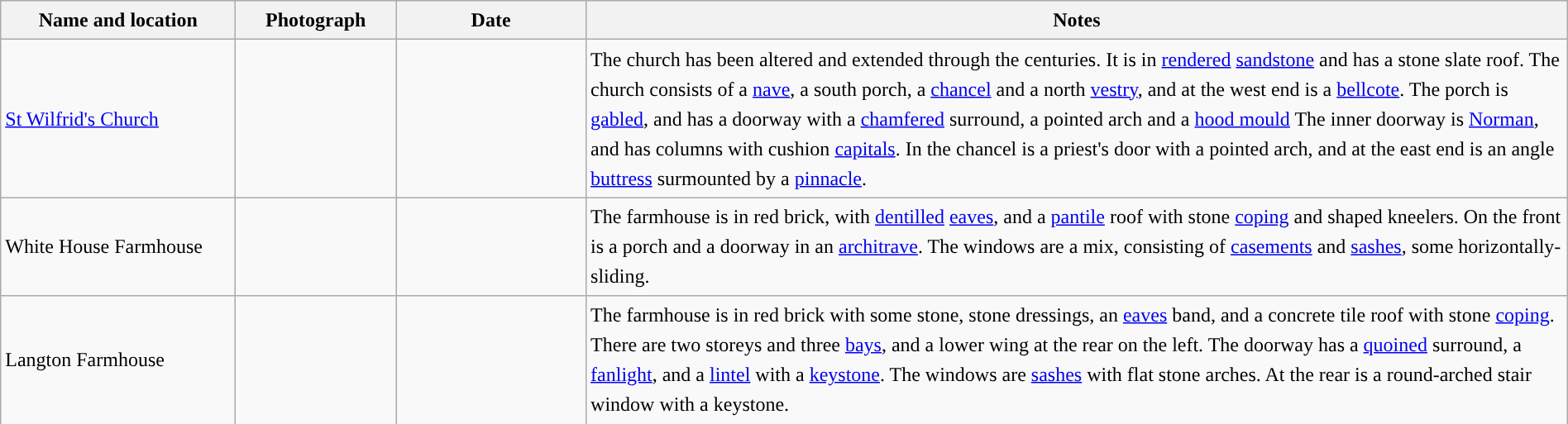<table class="wikitable sortable plainrowheaders" style="width:100%;border:0px;text-align:left;line-height:150%;">
<tr>
<th scope="col"  style="width:150px">Name and location</th>
<th scope="col"  style="width:100px" class="unsortable">Photograph</th>
<th scope="col"  style="width:120px">Date</th>
<th scope="col"  style="width:650px" class="unsortable">Notes</th>
</tr>
<tr>
<td><a href='#'>St Wilfrid's Church</a><br><small></small></td>
<td></td>
<td align="center"></td>
<td>The church has been altered and extended through the centuries.  It is in <a href='#'>rendered</a> <a href='#'>sandstone</a> and has a stone slate roof.  The church consists of a <a href='#'>nave</a>, a south porch, a <a href='#'>chancel</a> and a north <a href='#'>vestry</a>, and at the west end is a <a href='#'>bellcote</a>.  The porch is <a href='#'>gabled</a>, and has a doorway with a <a href='#'>chamfered</a> surround, a pointed arch and a <a href='#'>hood mould</a>  The inner doorway is <a href='#'>Norman</a>, and has columns with cushion <a href='#'>capitals</a>.  In the chancel is a priest's door with a pointed arch, and at the east end is an angle <a href='#'>buttress</a> surmounted by a <a href='#'>pinnacle</a>.</td>
</tr>
<tr>
<td>White House Farmhouse<br><small></small></td>
<td></td>
<td align="center"></td>
<td>The farmhouse is in red brick, with <a href='#'>dentilled</a> <a href='#'>eaves</a>, and a <a href='#'>pantile</a> roof with stone <a href='#'>coping</a> and shaped kneelers.  On the front is a porch and a doorway in an <a href='#'>architrave</a>.  The windows are a mix, consisting of <a href='#'>casements</a> and <a href='#'>sashes</a>, some horizontally-sliding.</td>
</tr>
<tr>
<td>Langton Farmhouse<br><small></small></td>
<td></td>
<td align="center"></td>
<td>The farmhouse is in red brick with some stone, stone dressings, an <a href='#'>eaves</a> band, and a concrete tile roof with stone <a href='#'>coping</a>.  There are two storeys and three <a href='#'>bays</a>, and a lower wing at the rear on the left.  The doorway has a <a href='#'>quoined</a> surround, a <a href='#'>fanlight</a>, and a <a href='#'>lintel</a> with a <a href='#'>keystone</a>.  The windows are <a href='#'>sashes</a> with flat stone arches.  At the rear is a round-arched stair window with a keystone.</td>
</tr>
<tr>
</tr>
</table>
